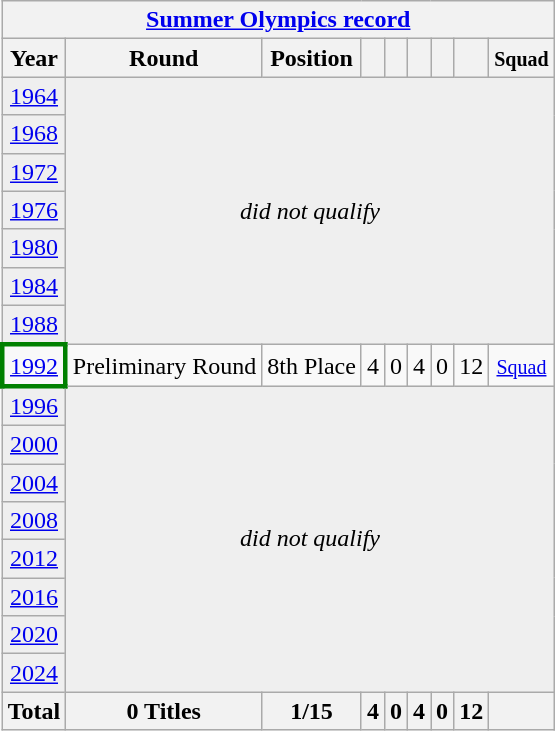<table class="wikitable" style="text-align: center;">
<tr>
<th colspan=9><a href='#'>Summer Olympics record</a></th>
</tr>
<tr>
<th>Year</th>
<th>Round</th>
<th>Position</th>
<th></th>
<th></th>
<th></th>
<th></th>
<th></th>
<th><small>Squad</small></th>
</tr>
<tr bgcolor="efefef">
<td> <a href='#'>1964</a></td>
<td colspan=9 rowspan=7 align=center><em>did not qualify</em></td>
</tr>
<tr bgcolor="efefef">
<td> <a href='#'>1968</a></td>
</tr>
<tr bgcolor="efefef">
<td> <a href='#'>1972</a></td>
</tr>
<tr bgcolor="efefef">
<td> <a href='#'>1976</a></td>
</tr>
<tr bgcolor="efefef">
<td> <a href='#'>1980</a></td>
</tr>
<tr bgcolor="efefef">
<td> <a href='#'>1984</a></td>
</tr>
<tr bgcolor="efefef">
<td> <a href='#'>1988</a></td>
</tr>
<tr>
<td Style="border: 3px solid green"> <a href='#'>1992</a></td>
<td>Preliminary Round</td>
<td>8th Place</td>
<td>4</td>
<td>0</td>
<td>4</td>
<td>0</td>
<td>12</td>
<td><small><a href='#'>Squad</a></small></td>
</tr>
<tr bgcolor="efefef">
<td> <a href='#'>1996</a></td>
<td colspan=10 rowspan=8><em>did not qualify</em></td>
</tr>
<tr bgcolor="efefef">
<td> <a href='#'>2000</a></td>
</tr>
<tr bgcolor="efefef">
<td> <a href='#'>2004</a></td>
</tr>
<tr bgcolor="efefef">
<td> <a href='#'>2008</a></td>
</tr>
<tr bgcolor="efefef">
<td> <a href='#'>2012</a></td>
</tr>
<tr bgcolor="efefef">
<td> <a href='#'>2016</a></td>
</tr>
<tr bgcolor="efefef">
<td> <a href='#'>2020</a></td>
</tr>
<tr bgcolor="efefef">
<td> <a href='#'>2024</a></td>
</tr>
<tr>
<th>Total</th>
<th>0 Titles</th>
<th>1/15</th>
<th>4</th>
<th>0</th>
<th>4</th>
<th>0</th>
<th>12</th>
<th></th>
</tr>
</table>
